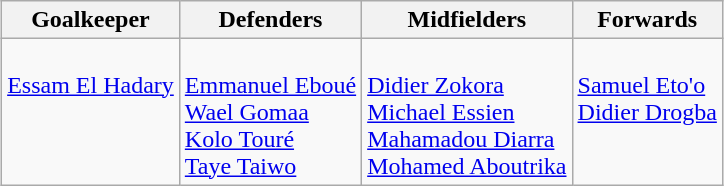<table class="wikitable" style="margin:0 auto">
<tr>
<th>Goalkeeper</th>
<th>Defenders</th>
<th>Midfielders</th>
<th>Forwards</th>
</tr>
<tr>
<td align=left valign=top><br> <a href='#'>Essam El Hadary</a></td>
<td align=left valign=top><br> <a href='#'>Emmanuel Eboué</a><br>
 <a href='#'>Wael Gomaa</a><br>
 <a href='#'>Kolo Touré</a><br>
 <a href='#'>Taye Taiwo</a></td>
<td align=left valign=top><br> <a href='#'>Didier Zokora</a><br>
 <a href='#'>Michael Essien</a><br>
 <a href='#'>Mahamadou Diarra</a><br>
 <a href='#'>Mohamed Aboutrika</a></td>
<td align=left valign=top><br> <a href='#'>Samuel Eto'o</a><br>
 <a href='#'>Didier Drogba</a></td>
</tr>
</table>
